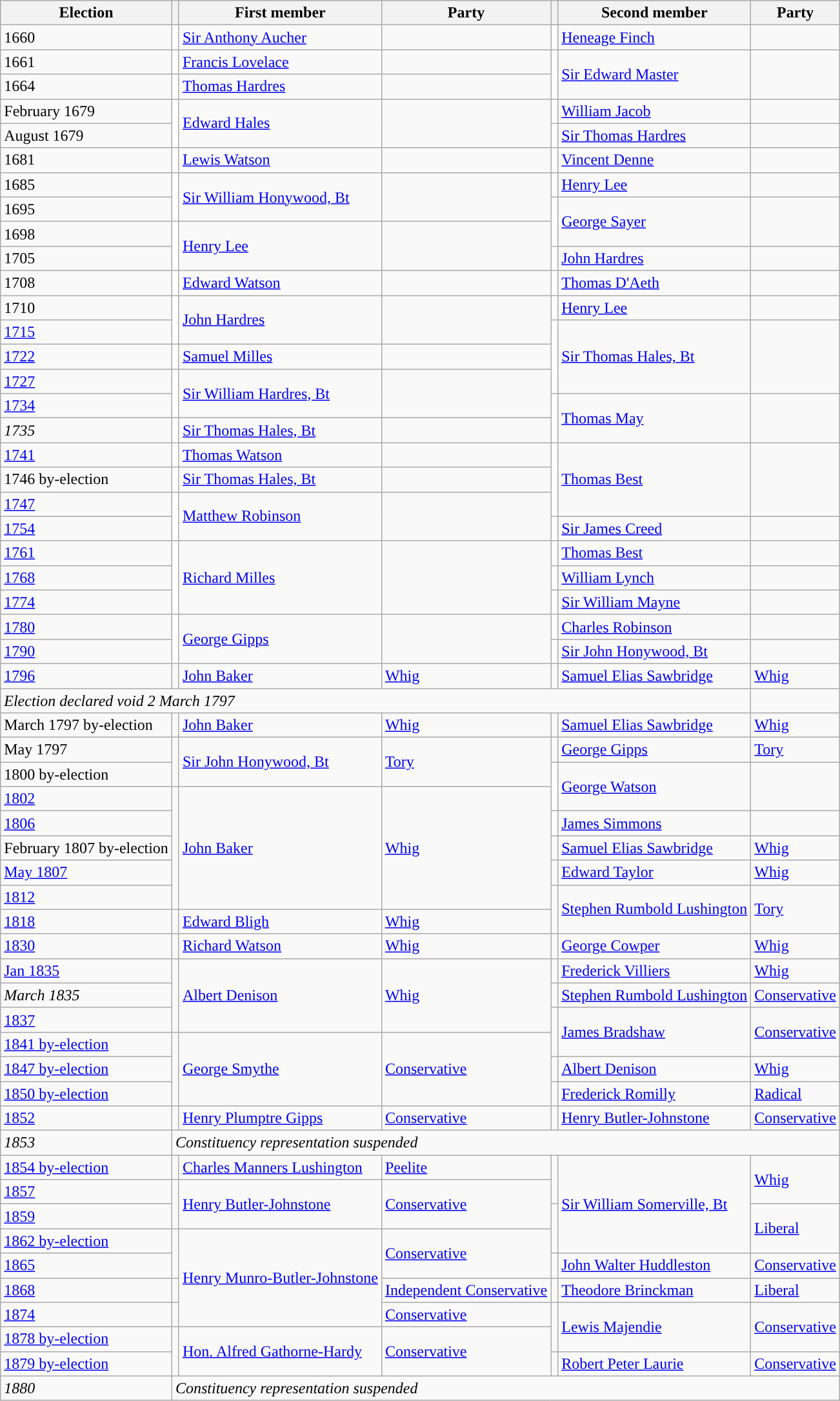<table class="wikitable">
<tr>
<th>Election</th>
<th></th>
<th>First member</th>
<th>Party</th>
<th></th>
<th>Second member</th>
<th>Party</th>
</tr>
<tr>
<td>1660</td>
<td style="color:inherit;background-color: white"></td>
<td><a href='#'>Sir Anthony Aucher</a></td>
<td></td>
<td style="color:inherit;background-color: white"></td>
<td><a href='#'>Heneage Finch</a></td>
<td></td>
</tr>
<tr>
<td>1661</td>
<td style="color:inherit;background-color: white"></td>
<td><a href='#'>Francis Lovelace</a></td>
<td></td>
<td rowspan="2" style="color:inherit;background-color: white"></td>
<td rowspan="2"><a href='#'>Sir Edward Master</a></td>
<td rowspan="2"></td>
</tr>
<tr>
<td>1664</td>
<td style="color:inherit;background-color: white"></td>
<td><a href='#'>Thomas Hardres</a></td>
<td></td>
</tr>
<tr>
<td>February 1679</td>
<td rowspan="2" style="color:inherit;background-color: white"></td>
<td rowspan="2"><a href='#'>Edward Hales</a></td>
<td rowspan="2"></td>
<td style="color:inherit;background-color: white"></td>
<td><a href='#'>William Jacob</a></td>
<td></td>
</tr>
<tr>
<td>August 1679</td>
<td style="color:inherit;background-color: white"></td>
<td><a href='#'>Sir Thomas Hardres</a></td>
<td></td>
</tr>
<tr>
<td>1681</td>
<td style="color:inherit;background-color: white"></td>
<td><a href='#'>Lewis Watson</a></td>
<td></td>
<td style="color:inherit;background-color: white"></td>
<td><a href='#'>Vincent Denne</a></td>
<td></td>
</tr>
<tr>
<td>1685</td>
<td rowspan="2" style="color:inherit;background-color: white"></td>
<td rowspan="2"><a href='#'>Sir William Honywood, Bt</a></td>
<td rowspan="2"></td>
<td style="color:inherit;background-color: white"></td>
<td><a href='#'>Henry Lee</a></td>
<td></td>
</tr>
<tr>
<td>1695</td>
<td rowspan="2" style="color:inherit;background-color: white"></td>
<td rowspan="2"><a href='#'>George Sayer</a></td>
<td rowspan="2"></td>
</tr>
<tr>
<td>1698</td>
<td rowspan="2" style="color:inherit;background-color: white"></td>
<td rowspan="2"><a href='#'>Henry Lee</a></td>
<td rowspan="2"></td>
</tr>
<tr>
<td>1705</td>
<td style="color:inherit;background-color: white"></td>
<td><a href='#'>John Hardres</a></td>
<td></td>
</tr>
<tr>
<td>1708</td>
<td style="color:inherit;background-color: white"></td>
<td><a href='#'>Edward Watson</a></td>
<td></td>
<td style="color:inherit;background-color: white"></td>
<td><a href='#'>Thomas D'Aeth</a></td>
<td></td>
</tr>
<tr>
<td>1710</td>
<td rowspan="2" style="color:inherit;background-color: white"></td>
<td rowspan="2"><a href='#'>John Hardres</a></td>
<td rowspan="2"></td>
<td style="color:inherit;background-color: white"></td>
<td><a href='#'>Henry Lee</a></td>
<td></td>
</tr>
<tr>
<td><a href='#'>1715</a></td>
<td rowspan="3" style="color:inherit;background-color: white"></td>
<td rowspan="3"><a href='#'>Sir Thomas Hales, Bt</a></td>
<td rowspan="3"></td>
</tr>
<tr>
<td><a href='#'>1722</a></td>
<td style="color:inherit;background-color: white"></td>
<td><a href='#'>Samuel Milles</a></td>
<td></td>
</tr>
<tr>
<td><a href='#'>1727</a></td>
<td rowspan="2" style="color:inherit;background-color: white"></td>
<td rowspan="2"><a href='#'>Sir William Hardres, Bt</a></td>
<td rowspan="2"></td>
</tr>
<tr>
<td><a href='#'>1734</a></td>
<td rowspan="2" style="color:inherit;background-color: white"></td>
<td rowspan="2"><a href='#'>Thomas May</a></td>
<td rowspan="2"></td>
</tr>
<tr>
<td><em>1735</em></td>
<td style="color:inherit;background-color: white"></td>
<td><a href='#'>Sir Thomas Hales, Bt</a></td>
<td></td>
</tr>
<tr>
<td><a href='#'>1741</a></td>
<td style="color:inherit;background-color: white"></td>
<td><a href='#'>Thomas Watson</a></td>
<td></td>
<td rowspan="3" style="color:inherit;background-color: white"></td>
<td rowspan="3"><a href='#'>Thomas Best</a></td>
<td rowspan="3"></td>
</tr>
<tr>
<td>1746 by-election</td>
<td style="color:inherit;background-color: white"></td>
<td><a href='#'>Sir Thomas Hales, Bt</a></td>
<td></td>
</tr>
<tr>
<td><a href='#'>1747</a></td>
<td rowspan="2" style="color:inherit;background-color: white"></td>
<td rowspan="2"><a href='#'>Matthew Robinson</a></td>
<td rowspan="2"></td>
</tr>
<tr>
<td><a href='#'>1754</a></td>
<td style="color:inherit;background-color: white"></td>
<td><a href='#'>Sir James Creed</a></td>
<td></td>
</tr>
<tr>
<td><a href='#'>1761</a></td>
<td rowspan="3" style="color:inherit;background-color: white"></td>
<td rowspan="3"><a href='#'>Richard Milles</a></td>
<td rowspan="3"></td>
<td style="color:inherit;background-color: white"></td>
<td><a href='#'>Thomas Best</a></td>
<td></td>
</tr>
<tr>
<td><a href='#'>1768</a></td>
<td style="color:inherit;background-color: white"></td>
<td><a href='#'>William Lynch</a></td>
<td></td>
</tr>
<tr>
<td><a href='#'>1774</a></td>
<td style="color:inherit;background-color: white"></td>
<td><a href='#'>Sir William Mayne</a></td>
<td></td>
</tr>
<tr>
<td><a href='#'>1780</a></td>
<td rowspan="2" style="color:inherit;background-color: white"></td>
<td rowspan="2"><a href='#'>George Gipps</a></td>
<td rowspan="2"></td>
<td style="color:inherit;background-color: white"></td>
<td><a href='#'>Charles Robinson</a></td>
<td></td>
</tr>
<tr>
<td><a href='#'>1790</a></td>
<td style="color:inherit;background-color: white"></td>
<td><a href='#'>Sir John Honywood, Bt</a></td>
<td></td>
</tr>
<tr>
<td><a href='#'>1796</a></td>
<td style="color:inherit;background-color: "></td>
<td><a href='#'>John Baker</a></td>
<td><a href='#'>Whig</a></td>
<td style="color:inherit;background-color: "></td>
<td><a href='#'>Samuel Elias Sawbridge</a></td>
<td><a href='#'>Whig</a></td>
</tr>
<tr>
<td colspan="6"><em>Election declared void 2 March 1797</em></td>
</tr>
<tr>
<td>March 1797 by-election</td>
<td style="color:inherit;background-color: "></td>
<td><a href='#'>John Baker</a></td>
<td><a href='#'>Whig</a></td>
<td style="color:inherit;background-color: "></td>
<td><a href='#'>Samuel Elias Sawbridge</a></td>
<td><a href='#'>Whig</a></td>
</tr>
<tr>
<td>May 1797</td>
<td rowspan="2" style="color:inherit;background-color: "></td>
<td rowspan="2"><a href='#'>Sir John Honywood, Bt</a></td>
<td rowspan="2"><a href='#'>Tory</a></td>
<td style="color:inherit;background-color: "></td>
<td><a href='#'>George Gipps</a></td>
<td><a href='#'>Tory</a></td>
</tr>
<tr>
<td>1800 by-election</td>
<td rowspan="2" style="color:inherit;background-color: white"></td>
<td rowspan="2"><a href='#'>George Watson</a></td>
<td rowspan="2"></td>
</tr>
<tr>
<td><a href='#'>1802</a></td>
<td rowspan="5" style="color:inherit;background-color: "></td>
<td rowspan="5"><a href='#'>John Baker</a></td>
<td rowspan="5"><a href='#'>Whig</a></td>
</tr>
<tr>
<td><a href='#'>1806</a></td>
<td style="color:inherit;background-color: white"></td>
<td><a href='#'>James Simmons</a></td>
<td></td>
</tr>
<tr>
<td>February 1807 by-election</td>
<td style="color:inherit;background-color: "></td>
<td><a href='#'>Samuel Elias Sawbridge</a></td>
<td><a href='#'>Whig</a></td>
</tr>
<tr>
<td><a href='#'>May 1807</a></td>
<td style="color:inherit;background-color: "></td>
<td><a href='#'>Edward Taylor</a></td>
<td><a href='#'>Whig</a></td>
</tr>
<tr>
<td><a href='#'>1812</a></td>
<td rowspan="2" style="color:inherit;background-color: "></td>
<td rowspan="2"><a href='#'>Stephen Rumbold Lushington</a></td>
<td rowspan="2"><a href='#'>Tory</a></td>
</tr>
<tr>
<td><a href='#'>1818</a></td>
<td style="color:inherit;background-color: "></td>
<td><a href='#'>Edward Bligh</a></td>
<td><a href='#'>Whig</a></td>
</tr>
<tr>
<td><a href='#'>1830</a></td>
<td style="color:inherit;background-color: "></td>
<td><a href='#'>Richard Watson</a></td>
<td><a href='#'>Whig</a></td>
<td style="color:inherit;background-color: "></td>
<td><a href='#'>George Cowper</a></td>
<td><a href='#'>Whig</a></td>
</tr>
<tr>
<td><a href='#'>Jan 1835</a></td>
<td rowspan="3" style="color:inherit;background-color: "></td>
<td rowspan="3"><a href='#'>Albert Denison</a></td>
<td rowspan="3"><a href='#'>Whig</a></td>
<td style="color:inherit;background-color: "></td>
<td><a href='#'>Frederick Villiers</a></td>
<td><a href='#'>Whig</a></td>
</tr>
<tr>
<td><em>March 1835</em></td>
<td style="color:inherit;background-color: "></td>
<td><a href='#'>Stephen Rumbold Lushington</a></td>
<td><a href='#'>Conservative</a></td>
</tr>
<tr>
<td><a href='#'>1837</a></td>
<td rowspan="2" style="color:inherit;background-color: "></td>
<td rowspan="2"><a href='#'>James Bradshaw</a></td>
<td rowspan="2"><a href='#'>Conservative</a></td>
</tr>
<tr>
<td><a href='#'>1841 by-election</a></td>
<td rowspan="3" style="color:inherit;background-color: "></td>
<td rowspan="3"><a href='#'>George Smythe</a></td>
<td rowspan="3"><a href='#'>Conservative</a></td>
</tr>
<tr>
<td><a href='#'>1847 by-election</a></td>
<td style="color:inherit;background-color: "></td>
<td><a href='#'>Albert Denison</a></td>
<td><a href='#'>Whig</a></td>
</tr>
<tr>
<td><a href='#'>1850 by-election</a></td>
<td style="color:inherit;background-color: "></td>
<td><a href='#'>Frederick Romilly</a></td>
<td><a href='#'>Radical</a></td>
</tr>
<tr>
<td><a href='#'>1852</a></td>
<td style="color:inherit;background: "></td>
<td><a href='#'>Henry Plumptre Gipps</a></td>
<td><a href='#'>Conservative</a></td>
<td style="color:inherit;background: "></td>
<td><a href='#'>Henry Butler-Johnstone</a></td>
<td><a href='#'>Conservative</a></td>
</tr>
<tr>
<td><em>1853</em></td>
<td colspan="6"><em>Constituency representation suspended</em></td>
</tr>
<tr>
<td><a href='#'>1854 by-election</a></td>
<td style="color:inherit;background: "></td>
<td><a href='#'>Charles Manners Lushington</a></td>
<td><a href='#'>Peelite</a></td>
<td rowspan="2" style="color:inherit;background: "></td>
<td rowspan="4"><a href='#'>Sir William Somerville, Bt</a></td>
<td rowspan="2"><a href='#'>Whig</a></td>
</tr>
<tr>
<td><a href='#'>1857</a></td>
<td rowspan="2" style="color:inherit;background: "></td>
<td rowspan="2"><a href='#'>Henry Butler-Johnstone</a></td>
<td rowspan="2"><a href='#'>Conservative</a></td>
</tr>
<tr>
<td><a href='#'>1859</a></td>
<td rowspan="2" style="color:inherit;background: "></td>
<td rowspan="2"><a href='#'>Liberal</a></td>
</tr>
<tr>
<td><a href='#'>1862 by-election</a></td>
<td rowspan="2" style="color:inherit;background: "></td>
<td rowspan="4"><a href='#'>Henry Munro-Butler-Johnstone</a></td>
<td rowspan="2"><a href='#'>Conservative</a></td>
</tr>
<tr>
<td><a href='#'>1865</a></td>
<td style="color:inherit;background: "></td>
<td><a href='#'>John Walter Huddleston</a></td>
<td><a href='#'>Conservative</a></td>
</tr>
<tr>
<td><a href='#'>1868</a></td>
<td style="color:inherit;background: "></td>
<td><a href='#'>Independent Conservative</a></td>
<td style="color:inherit;background: "></td>
<td><a href='#'>Theodore Brinckman</a></td>
<td><a href='#'>Liberal</a></td>
</tr>
<tr>
<td><a href='#'>1874</a></td>
<td style="color:inherit;background: "></td>
<td><a href='#'>Conservative</a></td>
<td rowspan="2" style="color:inherit;background: "></td>
<td rowspan="2"><a href='#'>Lewis Majendie</a></td>
<td rowspan="2"><a href='#'>Conservative</a></td>
</tr>
<tr>
<td><a href='#'>1878 by-election</a></td>
<td rowspan="2" style="color:inherit;background: "></td>
<td rowspan="2"><a href='#'>Hon. Alfred Gathorne-Hardy</a></td>
<td rowspan="2"><a href='#'>Conservative</a></td>
</tr>
<tr>
<td><a href='#'>1879 by-election</a></td>
<td style="color:inherit;background: "></td>
<td><a href='#'>Robert Peter Laurie</a></td>
<td><a href='#'>Conservative</a></td>
</tr>
<tr>
<td><em>1880</em></td>
<td colspan="6"><em>Constituency representation suspended</em></td>
</tr>
</table>
